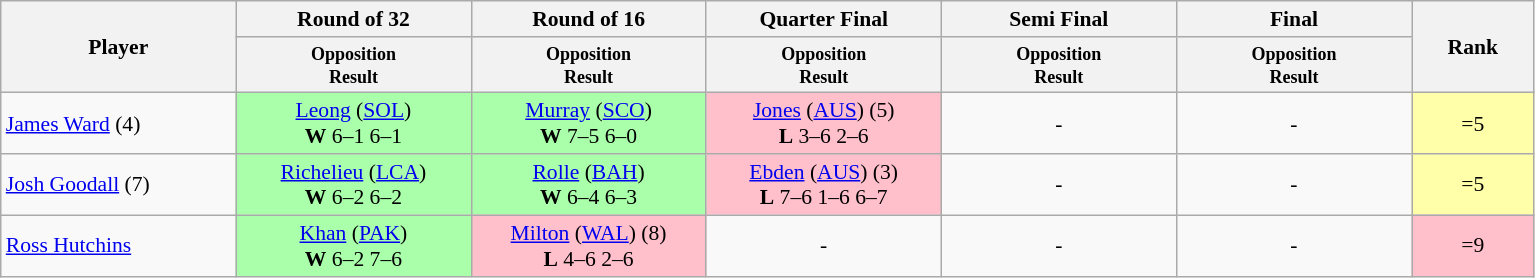<table class=wikitable style="font-size:90%">
<tr>
<th rowspan="2" style="width:150px;">Player</th>
<th width=150>Round of 32</th>
<th width=150>Round of 16</th>
<th width=150>Quarter Final</th>
<th width=150>Semi Final</th>
<th width=150>Final</th>
<th rowspan="2" style="width:75px;">Rank</th>
</tr>
<tr>
<th style="line-height:1em"><small>Opposition<br>Result</small></th>
<th style="line-height:1em"><small>Opposition<br>Result</small></th>
<th style="line-height:1em"><small>Opposition<br>Result</small></th>
<th style="line-height:1em"><small>Opposition<br>Result</small></th>
<th style="line-height:1em"><small>Opposition<br>Result</small></th>
</tr>
<tr>
<td><a href='#'>James Ward</a> (4)</td>
<td style="text-align:center; background:#afa;"> <a href='#'>Leong</a> (<a href='#'>SOL</a>)<br><strong>W</strong> 6–1 6–1</td>
<td style="text-align:center; background:#afa;"> <a href='#'>Murray</a> (<a href='#'>SCO</a>)<br><strong>W</strong> 7–5 6–0</td>
<td style="text-align:center; background:pink;"> <a href='#'>Jones</a> (<a href='#'>AUS</a>) (5)<br><strong>L</strong> 3–6 2–6</td>
<td style="text-align:center;">-</td>
<td style="text-align:center;">-</td>
<td style="text-align:center; background:#ffa;">=5</td>
</tr>
<tr>
<td><a href='#'>Josh Goodall</a> (7)</td>
<td style="text-align:center; background:#afa;"> <a href='#'>Richelieu</a> (<a href='#'>LCA</a>)<br><strong>W</strong> 6–2 6–2</td>
<td style="text-align:center; background:#afa;"> <a href='#'>Rolle</a> (<a href='#'>BAH</a>)<br><strong>W</strong> 6–4 6–3</td>
<td style="text-align:center; background:pink;"> <a href='#'>Ebden</a> (<a href='#'>AUS</a>) (3)<br><strong>L</strong> 7–6 1–6 6–7</td>
<td style="text-align:center;">-</td>
<td style="text-align:center;">-</td>
<td style="text-align:center; background:#ffa;">=5</td>
</tr>
<tr>
<td><a href='#'>Ross Hutchins</a></td>
<td style="text-align:center; background:#afa;"> <a href='#'>Khan</a> (<a href='#'>PAK</a>)<br><strong>W</strong> 6–2 7–6</td>
<td style="text-align:center; background:pink;"> <a href='#'>Milton</a> (<a href='#'>WAL</a>) (8)<br><strong>L</strong> 4–6 2–6</td>
<td style="text-align:center;">-</td>
<td style="text-align:center;">-</td>
<td style="text-align:center;">-</td>
<td style="text-align:center; background:pink;">=9</td>
</tr>
</table>
